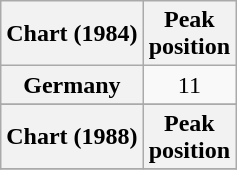<table class="wikitable sortable plainrowheaders" style="text-align:center">
<tr>
<th scope="col">Chart (1984)</th>
<th scope="col">Peak<br>position</th>
</tr>
<tr>
<th scope="row">Germany</th>
<td align="center">11</td>
</tr>
<tr>
</tr>
<tr>
</tr>
<tr>
</tr>
<tr>
</tr>
<tr>
<th scope="col">Chart (1988)</th>
<th scope="col">Peak<br>position</th>
</tr>
<tr>
</tr>
</table>
